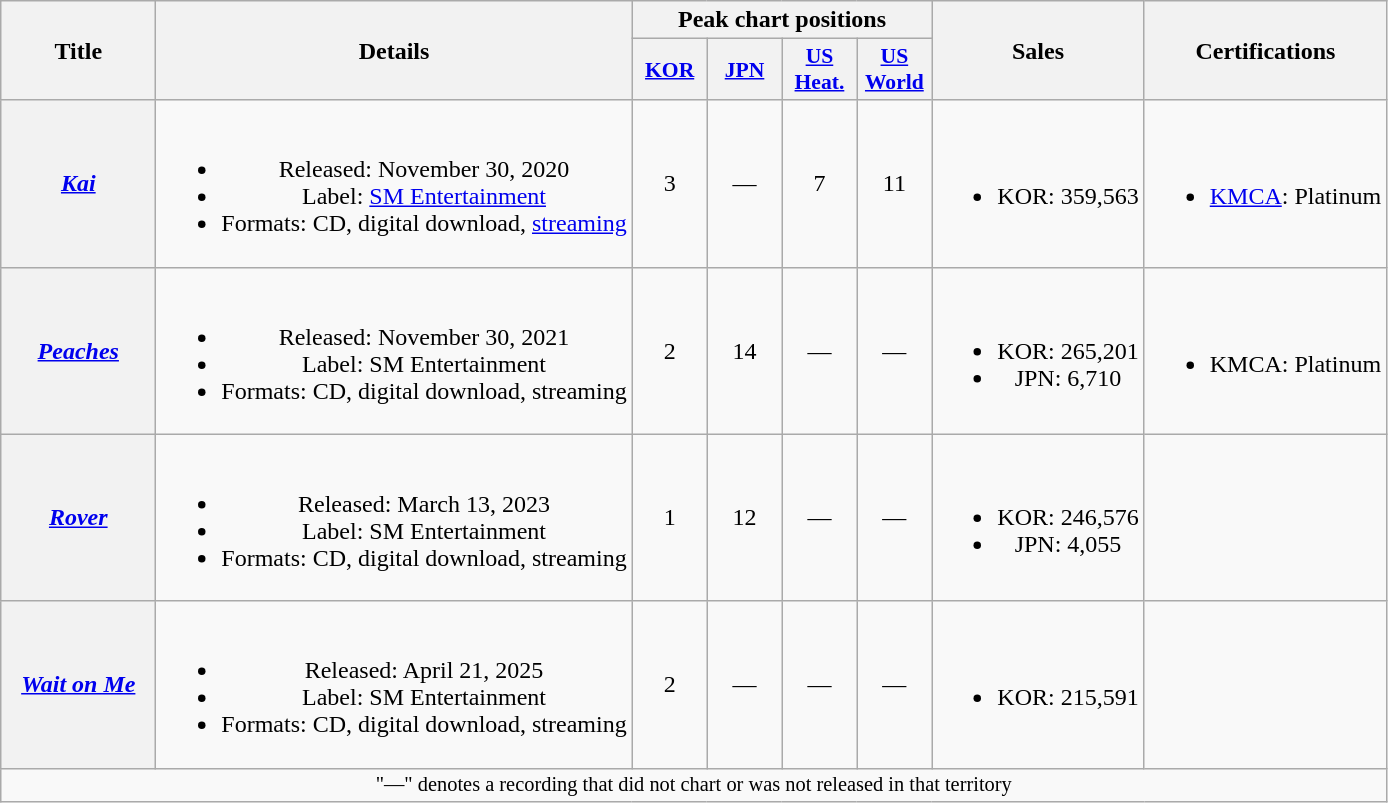<table class="wikitable plainrowheaders" style="text-align:center">
<tr>
<th scope="col" rowspan="2" style="width:6em">Title</th>
<th scope="col" rowspan="2">Details</th>
<th scope="col" colspan="4">Peak chart positions</th>
<th scope="col" rowspan="2">Sales</th>
<th scope="col" rowspan="2">Certifications</th>
</tr>
<tr>
<th scope="col" style="width:3em;font-size:90%"><a href='#'>KOR</a><br></th>
<th scope="col" style="width:3em;font-size:90%"><a href='#'>JPN</a><br></th>
<th scope="col" style="width:3em;font-size:90%"><a href='#'>US<br>Heat.</a><br></th>
<th scope="col" style="width:3em;font-size:90%"><a href='#'>US<br>World</a><br></th>
</tr>
<tr>
<th scope="row"><em><a href='#'>Kai</a></em></th>
<td><br><ul><li>Released: November 30, 2020</li><li>Label: <a href='#'>SM Entertainment</a></li><li>Formats: CD, digital download, <a href='#'>streaming</a></li></ul></td>
<td>3</td>
<td>—</td>
<td>7</td>
<td>11</td>
<td><br><ul><li>KOR: 359,563</li></ul></td>
<td><br><ul><li><a href='#'>KMCA</a>: Platinum</li></ul></td>
</tr>
<tr>
<th scope="row"><em><a href='#'>Peaches</a></em></th>
<td><br><ul><li>Released: November 30, 2021</li><li>Label: SM Entertainment</li><li>Formats: CD, digital download, streaming</li></ul></td>
<td>2</td>
<td>14</td>
<td>—</td>
<td>—</td>
<td><br><ul><li>KOR: 265,201</li><li>JPN: 6,710</li></ul></td>
<td><br><ul><li>KMCA: Platinum</li></ul></td>
</tr>
<tr>
<th scope="row"><em><a href='#'>Rover</a></em></th>
<td><br><ul><li>Released: March 13, 2023</li><li>Label: SM Entertainment</li><li>Formats: CD, digital download, streaming</li></ul></td>
<td>1</td>
<td>12</td>
<td>—</td>
<td>—</td>
<td><br><ul><li>KOR: 246,576</li><li>JPN: 4,055</li></ul></td>
<td></td>
</tr>
<tr>
<th scope="row"><em><a href='#'>Wait on Me</a></em></th>
<td><br><ul><li>Released: April 21, 2025</li><li>Label: SM Entertainment</li><li>Formats: CD, digital download, streaming</li></ul></td>
<td>2</td>
<td>—</td>
<td>—</td>
<td>—</td>
<td><br><ul><li>KOR: 215,591</li></ul></td>
<td></td>
</tr>
<tr>
<td colspan="8" style="font-size:85%">"—" denotes a recording that did not chart or was not released in that territory</td>
</tr>
</table>
